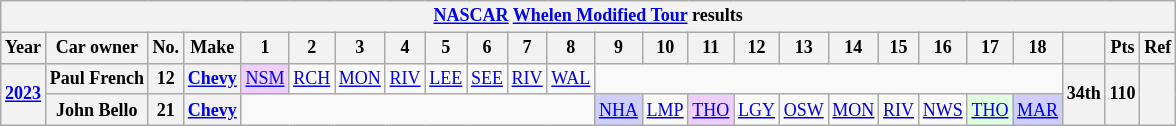<table class="wikitable" style="text-align:center; font-size:75%">
<tr>
<th colspan=38><a href='#'>NASCAR</a> <a href='#'>Whelen Modified Tour</a> results</th>
</tr>
<tr>
<th>Year</th>
<th>Car owner</th>
<th>No.</th>
<th>Make</th>
<th>1</th>
<th>2</th>
<th>3</th>
<th>4</th>
<th>5</th>
<th>6</th>
<th>7</th>
<th>8</th>
<th>9</th>
<th>10</th>
<th>11</th>
<th>12</th>
<th>13</th>
<th>14</th>
<th>15</th>
<th>16</th>
<th>17</th>
<th>18</th>
<th></th>
<th>Pts</th>
<th>Ref</th>
</tr>
<tr>
<th rowspan=2><a href='#'>2023</a></th>
<th>Paul French</th>
<th>12</th>
<th><a href='#'>Chevy</a></th>
<td style="background:#EFCFFF;"><a href='#'>NSM</a><br></td>
<td><a href='#'>RCH</a></td>
<td><a href='#'>MON</a></td>
<td><a href='#'>RIV</a></td>
<td><a href='#'>LEE</a></td>
<td><a href='#'>SEE</a></td>
<td><a href='#'>RIV</a></td>
<td><a href='#'>WAL</a></td>
<td colspan=10></td>
<th rowspan=2>34th</th>
<th rowspan=2>110</th>
<th rowspan=2></th>
</tr>
<tr>
<th>John Bello</th>
<th>21</th>
<th><a href='#'>Chevy</a></th>
<td colspan=8></td>
<td style="background:#CFCFFF;"><a href='#'>NHA</a><br></td>
<td><a href='#'>LMP</a></td>
<td style="background:#EFCFFF;"><a href='#'>THO</a><br></td>
<td><a href='#'>LGY</a></td>
<td><a href='#'>OSW</a></td>
<td><a href='#'>MON</a></td>
<td><a href='#'>RIV</a></td>
<td><a href='#'>NWS</a></td>
<td style="background:#DFFFDF;"><a href='#'>THO</a><br></td>
<td style="background:#CFCFFF;"><a href='#'>MAR</a><br></td>
</tr>
</table>
